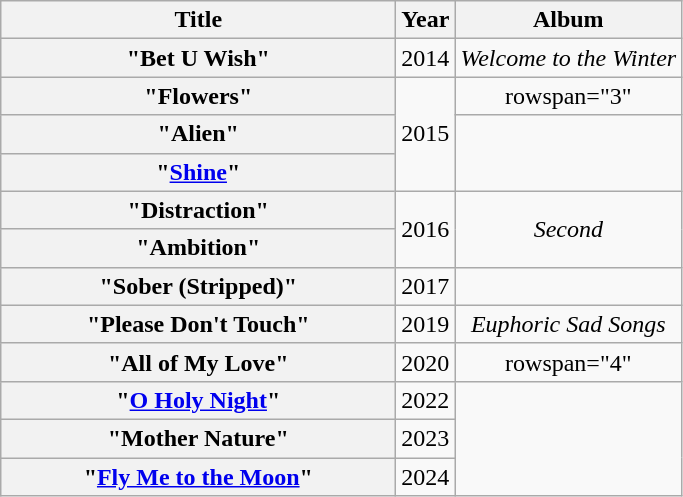<table class="wikitable plainrowheaders" style="text-align:center;">
<tr>
<th scope="col" style="width:16em;">Title</th>
<th scope="col">Year</th>
<th scope="col">Album</th>
</tr>
<tr>
<th scope="row">"Bet U Wish"</th>
<td>2014</td>
<td><em>Welcome to the Winter</em></td>
</tr>
<tr>
<th scope="row">"Flowers"</th>
<td rowspan="3">2015</td>
<td>rowspan="3" </td>
</tr>
<tr>
<th scope="row">"Alien"<br></th>
</tr>
<tr>
<th scope="row">"<a href='#'>Shine</a>"</th>
</tr>
<tr>
<th scope="row">"Distraction"</th>
<td rowspan="2">2016</td>
<td rowspan="2"><em>Second</em></td>
</tr>
<tr>
<th scope="row">"Ambition"<br></th>
</tr>
<tr>
<th scope="row">"Sober (Stripped)"</th>
<td>2017</td>
<td></td>
</tr>
<tr>
<th scope="row">"Please Don't Touch"</th>
<td>2019</td>
<td><em>Euphoric Sad Songs</em></td>
</tr>
<tr>
<th scope="row">"All of My Love"<br></th>
<td>2020</td>
<td>rowspan="4" </td>
</tr>
<tr>
<th scope="row">"<a href='#'>O Holy Night</a>"</th>
<td>2022</td>
</tr>
<tr>
<th scope="row">"Mother Nature"<br></th>
<td>2023</td>
</tr>
<tr>
<th scope="row">"<a href='#'>Fly Me to the Moon</a>"</th>
<td>2024</td>
</tr>
</table>
